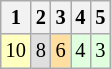<table class="wikitable" style="font-size: 85%;">
<tr>
<th>1</th>
<th>2</th>
<th>3</th>
<th>4</th>
<th>5</th>
</tr>
<tr align="center">
<td style="background:#FFFFBF;">10</td>
<td style="background:#DFDFDF;">8</td>
<td style="background:#FFDF9F;">6</td>
<td style="background:#DFFFDF;">4</td>
<td style="background:#DFFFDF;">3</td>
</tr>
</table>
